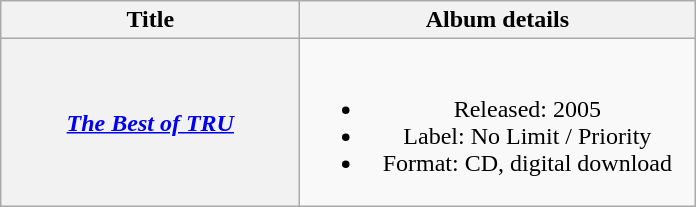<table class="wikitable plainrowheaders" style="text-align:center;">
<tr>
<th scope="col" style="width:12em;">Title</th>
<th scope="col" style="width:16em;">Album details</th>
</tr>
<tr>
<th scope="row"><em><a href='#'>The Best of TRU</a></em></th>
<td><br><ul><li>Released: 2005</li><li>Label: No Limit / Priority</li><li>Format: CD, digital download</li></ul></td>
</tr>
</table>
